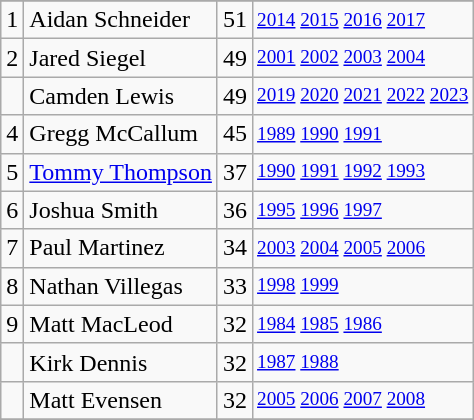<table class="wikitable">
<tr>
</tr>
<tr>
<td>1</td>
<td>Aidan Schneider</td>
<td>51</td>
<td style="font-size:80%;"><a href='#'>2014</a> <a href='#'>2015</a> <a href='#'>2016</a> <a href='#'>2017</a></td>
</tr>
<tr>
<td>2</td>
<td>Jared Siegel</td>
<td>49</td>
<td style="font-size:80%;"><a href='#'>2001</a> <a href='#'>2002</a> <a href='#'>2003</a> <a href='#'>2004</a></td>
</tr>
<tr>
<td></td>
<td>Camden Lewis</td>
<td>49</td>
<td style="font-size:80%;"><a href='#'>2019</a> <a href='#'>2020</a> <a href='#'>2021</a> <a href='#'>2022</a> <a href='#'>2023</a></td>
</tr>
<tr>
<td>4</td>
<td>Gregg McCallum</td>
<td>45</td>
<td style="font-size:80%;"><a href='#'>1989</a> <a href='#'>1990</a> <a href='#'>1991</a></td>
</tr>
<tr>
<td>5</td>
<td><a href='#'>Tommy Thompson</a></td>
<td>37</td>
<td style="font-size:80%;"><a href='#'>1990</a> <a href='#'>1991</a> <a href='#'>1992</a> <a href='#'>1993</a></td>
</tr>
<tr>
<td>6</td>
<td>Joshua Smith</td>
<td>36</td>
<td style="font-size:80%;"><a href='#'>1995</a> <a href='#'>1996</a> <a href='#'>1997</a></td>
</tr>
<tr>
<td>7</td>
<td>Paul Martinez</td>
<td>34</td>
<td style="font-size:80%;"><a href='#'>2003</a> <a href='#'>2004</a> <a href='#'>2005</a> <a href='#'>2006</a></td>
</tr>
<tr>
<td>8</td>
<td>Nathan Villegas</td>
<td>33</td>
<td style="font-size:80%;"><a href='#'>1998</a> <a href='#'>1999</a></td>
</tr>
<tr>
<td>9</td>
<td>Matt MacLeod</td>
<td>32</td>
<td style="font-size:80%;"><a href='#'>1984</a> <a href='#'>1985</a> <a href='#'>1986</a></td>
</tr>
<tr>
<td></td>
<td>Kirk Dennis</td>
<td>32</td>
<td style="font-size:80%;"><a href='#'>1987</a> <a href='#'>1988</a></td>
</tr>
<tr>
<td></td>
<td>Matt Evensen</td>
<td>32</td>
<td style="font-size:80%;"><a href='#'>2005</a> <a href='#'>2006</a> <a href='#'>2007</a> <a href='#'>2008</a></td>
</tr>
<tr>
</tr>
</table>
